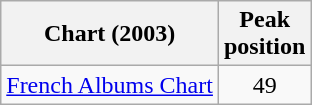<table class="wikitable">
<tr>
<th>Chart (2003)</th>
<th>Peak<br>position</th>
</tr>
<tr>
<td style="text-align: left"><a href='#'>French Albums Chart</a></td>
<td style="text-align: center">49</td>
</tr>
</table>
